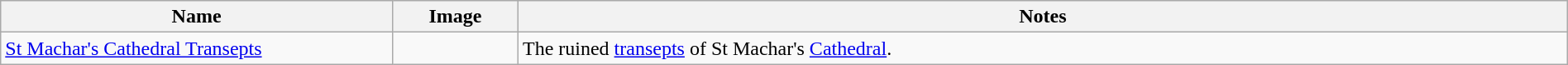<table class="wikitable" width="100%">
<tr>
<th width="25%">Name<br></th>
<th width="94px">Image</th>
<th>Notes</th>
</tr>
<tr>
<td><a href='#'>St Machar's Cathedral Transepts</a></td>
<td></td>
<td>The ruined <a href='#'>transepts</a> of St Machar's <a href='#'>Cathedral</a>.</td>
</tr>
</table>
